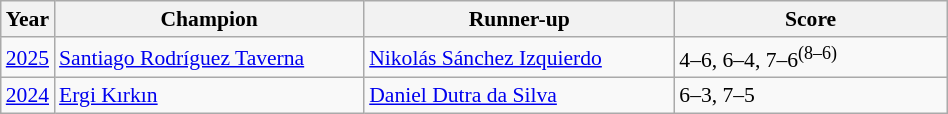<table class="wikitable" style="font-size:90%">
<tr>
<th>Year</th>
<th width="200">Champion</th>
<th width="200">Runner-up</th>
<th width="175">Score</th>
</tr>
<tr>
<td><a href='#'>2025</a></td>
<td> <a href='#'>Santiago Rodríguez Taverna</a></td>
<td> <a href='#'>Nikolás Sánchez Izquierdo</a></td>
<td>4–6, 6–4, 7–6<sup>(8–6)</sup></td>
</tr>
<tr>
<td><a href='#'>2024</a></td>
<td> <a href='#'>Ergi Kırkın</a></td>
<td> <a href='#'>Daniel Dutra da Silva</a></td>
<td>6–3, 7–5</td>
</tr>
</table>
